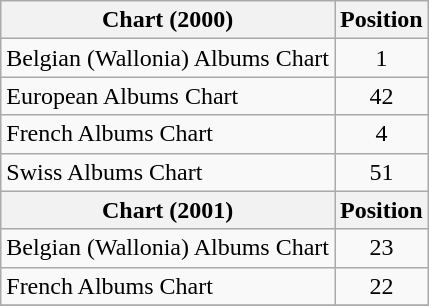<table class="wikitable sortable">
<tr>
<th>Chart (2000)</th>
<th>Position</th>
</tr>
<tr>
<td>Belgian (Wallonia) Albums Chart</td>
<td align="center">1</td>
</tr>
<tr>
<td>European Albums Chart</td>
<td align=center>42</td>
</tr>
<tr>
<td>French Albums Chart</td>
<td align="center">4</td>
</tr>
<tr>
<td>Swiss Albums Chart</td>
<td align="center">51</td>
</tr>
<tr>
<th>Chart (2001)</th>
<th>Position</th>
</tr>
<tr>
<td>Belgian (Wallonia) Albums Chart</td>
<td align="center">23</td>
</tr>
<tr>
<td>French Albums Chart</td>
<td align="center">22</td>
</tr>
<tr>
</tr>
</table>
